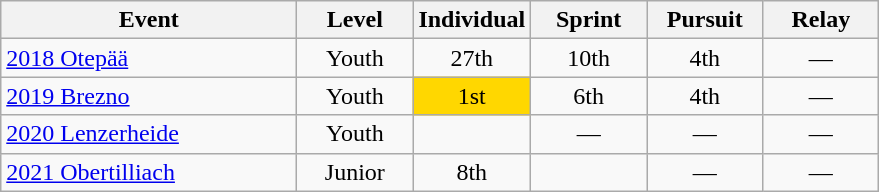<table class="wikitable" style="text-align: center;">
<tr ">
<th style="width:190px;">Event</th>
<th style="width:70px;">Level</th>
<th style="width:70px;">Individual</th>
<th style="width:70px;">Sprint</th>
<th style="width:70px;">Pursuit</th>
<th style="width:70px;">Relay</th>
</tr>
<tr>
<td align=left> <a href='#'>2018 Otepää</a></td>
<td>Youth</td>
<td>27th</td>
<td>10th</td>
<td>4th</td>
<td>—</td>
</tr>
<tr>
<td align=left> <a href='#'>2019 Brezno</a></td>
<td>Youth</td>
<td bgcolor="gold">1st</td>
<td>6th</td>
<td>4th</td>
<td>—</td>
</tr>
<tr>
<td align=left> <a href='#'>2020 Lenzerheide</a></td>
<td>Youth</td>
<td></td>
<td>—</td>
<td>—</td>
<td>—</td>
</tr>
<tr>
<td align=left> <a href='#'>2021 Obertilliach</a></td>
<td>Junior</td>
<td>8th</td>
<td></td>
<td>—</td>
<td>—</td>
</tr>
</table>
